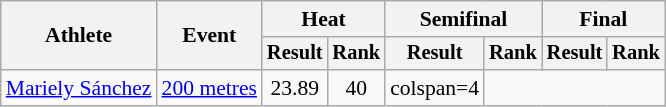<table class=wikitable style=font-size:90%>
<tr>
<th rowspan=2>Athlete</th>
<th rowspan=2>Event</th>
<th colspan=2>Heat</th>
<th colspan=2>Semifinal</th>
<th colspan=2>Final</th>
</tr>
<tr style=font-size:95%>
<th>Result</th>
<th>Rank</th>
<th>Result</th>
<th>Rank</th>
<th>Result</th>
<th>Rank</th>
</tr>
<tr align=center>
<td align=left><a href='#'>Mariely Sánchez</a></td>
<td align=left><a href='#'>200 metres</a></td>
<td>23.89</td>
<td>40</td>
<td>colspan=4 </td>
</tr>
</table>
